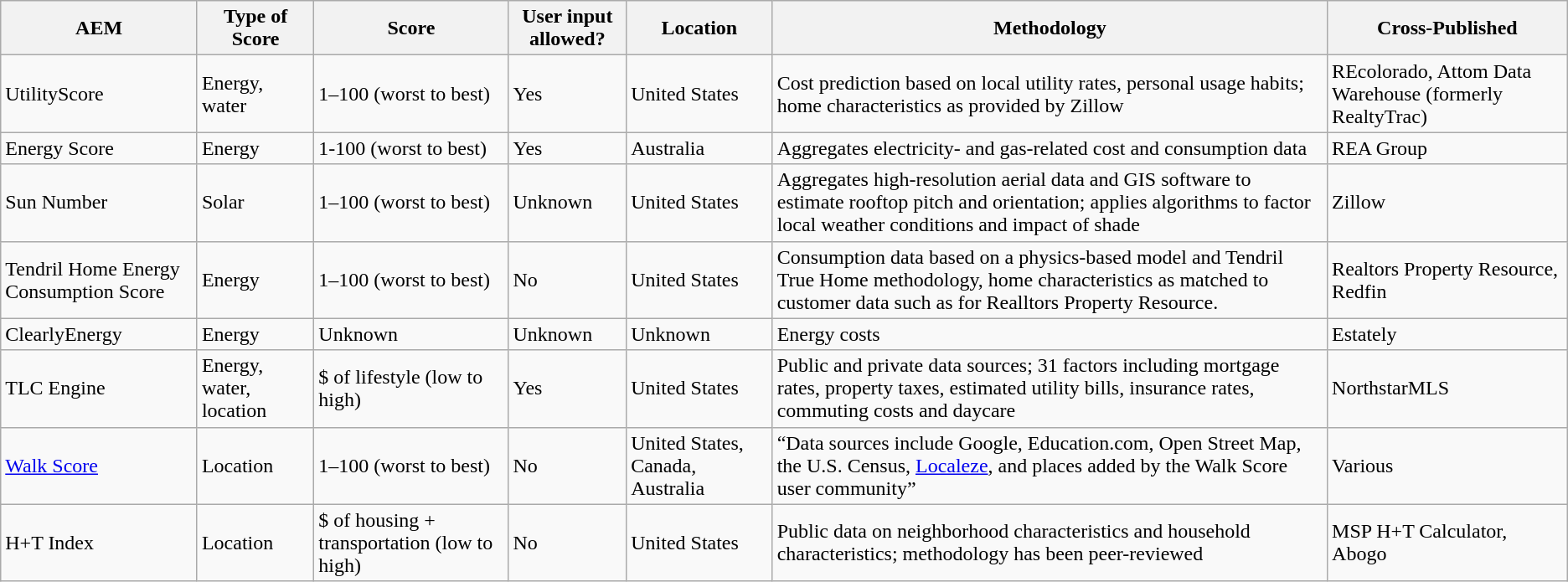<table class="wikitable sortable">
<tr>
<th>AEM</th>
<th>Type of Score</th>
<th>Score</th>
<th>User input allowed?</th>
<th>Location</th>
<th>Methodology</th>
<th>Cross-Published</th>
</tr>
<tr>
<td>UtilityScore</td>
<td>Energy, water</td>
<td>1–100 (worst to best)</td>
<td>Yes</td>
<td>United States</td>
<td>Cost prediction based on local utility rates, personal usage habits; home characteristics as provided by Zillow</td>
<td>REcolorado, Attom Data Warehouse (formerly RealtyTrac)</td>
</tr>
<tr>
<td>Energy Score</td>
<td>Energy</td>
<td>1-100 (worst to best)</td>
<td>Yes</td>
<td>Australia</td>
<td>Aggregates electricity- and gas-related cost and consumption data</td>
<td>REA Group</td>
</tr>
<tr>
<td>Sun Number</td>
<td>Solar</td>
<td>1–100 (worst to best)</td>
<td>Unknown</td>
<td>United States</td>
<td>Aggregates high-resolution aerial data and GIS software to estimate  rooftop pitch and orientation; applies algorithms to factor local weather conditions and impact of shade</td>
<td>Zillow</td>
</tr>
<tr>
<td>Tendril Home Energy Consumption Score</td>
<td>Energy</td>
<td>1–100 (worst to best)</td>
<td>No</td>
<td>United States</td>
<td>Consumption data based on a physics-based model and Tendril True Home methodology, home characteristics as matched to customer data such as for Realltors Property Resource.</td>
<td>Realtors Property Resource, Redfin</td>
</tr>
<tr>
<td>ClearlyEnergy</td>
<td>Energy</td>
<td>Unknown</td>
<td>Unknown</td>
<td>Unknown</td>
<td>Energy costs</td>
<td>Estately</td>
</tr>
<tr>
<td>TLC Engine</td>
<td>Energy, water, location</td>
<td>$ of lifestyle (low to high)</td>
<td>Yes</td>
<td>United States</td>
<td>Public and private data sources; 31 factors including mortgage rates, property taxes, estimated utility bills, insurance rates, commuting costs and daycare</td>
<td>NorthstarMLS</td>
</tr>
<tr>
<td><a href='#'>Walk Score</a></td>
<td>Location</td>
<td>1–100 (worst to best)</td>
<td>No</td>
<td>United States, Canada, Australia</td>
<td>“Data sources include Google, Education.com, Open Street Map, the U.S. Census, <a href='#'>Localeze</a>, and places added by the Walk Score user community”</td>
<td>Various</td>
</tr>
<tr>
<td>H+T Index</td>
<td>Location</td>
<td>$ of housing + transportation  (low to high)</td>
<td>No</td>
<td>United States</td>
<td>Public data on neighborhood characteristics and household characteristics; methodology has been peer-reviewed</td>
<td>MSP H+T Calculator, Abogo</td>
</tr>
</table>
